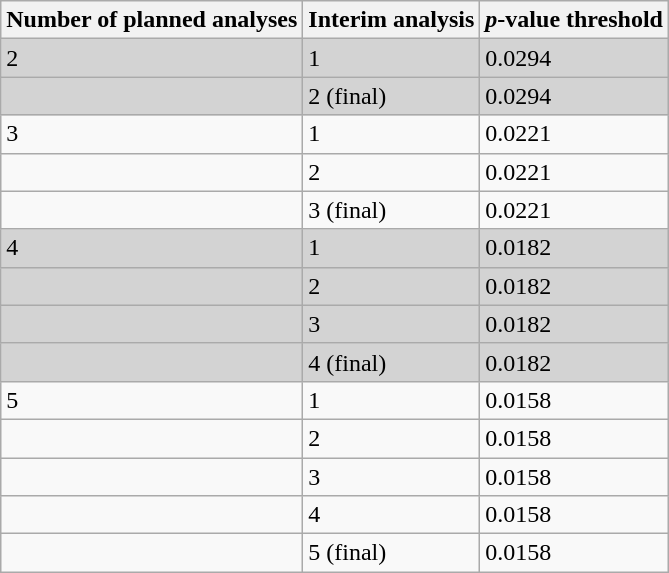<table class="wikitable">
<tr>
<th>Number of planned analyses</th>
<th>Interim analysis</th>
<th><em>p</em>-value threshold</th>
</tr>
<tr style="background: lightgrey;">
<td>2</td>
<td>1</td>
<td>0.0294</td>
</tr>
<tr style="background: lightgrey">
<td></td>
<td>2 (final)</td>
<td>0.0294</td>
</tr>
<tr>
<td>3</td>
<td>1</td>
<td>0.0221</td>
</tr>
<tr>
<td></td>
<td>2</td>
<td>0.0221</td>
</tr>
<tr>
<td></td>
<td>3 (final)</td>
<td>0.0221</td>
</tr>
<tr style="background: lightgrey">
<td>4</td>
<td>1</td>
<td>0.0182</td>
</tr>
<tr style="background: lightgrey">
<td></td>
<td>2</td>
<td>0.0182</td>
</tr>
<tr style="background: lightgrey">
<td></td>
<td>3</td>
<td>0.0182</td>
</tr>
<tr style="background: lightgrey">
<td></td>
<td>4 (final)</td>
<td>0.0182</td>
</tr>
<tr>
<td>5</td>
<td>1</td>
<td>0.0158</td>
</tr>
<tr>
<td></td>
<td>2</td>
<td>0.0158</td>
</tr>
<tr>
<td></td>
<td>3</td>
<td>0.0158</td>
</tr>
<tr>
<td></td>
<td>4</td>
<td>0.0158</td>
</tr>
<tr>
<td></td>
<td>5 (final)</td>
<td>0.0158</td>
</tr>
</table>
